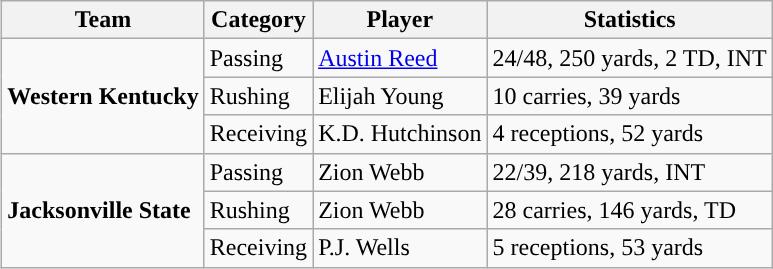<table class="wikitable" style="float: right;">
<tr>
<th>Team</th>
<th>Category</th>
<th>Player</th>
<th>Statistics</th>
</tr>
<tr>
<td rowspan=3><strong>Western Kentucky</strong></td>
<td>Passing</td>
<td><a href='#'>Austin Reed</a></td>
<td>24/48, 250 yards, 2 TD, INT</td>
</tr>
<tr>
<td>Rushing</td>
<td>Elijah Young</td>
<td>10 carries, 39 yards</td>
</tr>
<tr>
<td>Receiving</td>
<td>K.D. Hutchinson</td>
<td>4 receptions, 52 yards</td>
</tr>
<tr>
<td rowspan=3><strong>Jacksonville State</strong></td>
<td>Passing</td>
<td>Zion Webb</td>
<td>22/39, 218 yards, INT</td>
</tr>
<tr>
<td>Rushing</td>
<td>Zion Webb</td>
<td>28 carries, 146 yards, TD</td>
</tr>
<tr>
<td>Receiving</td>
<td>P.J. Wells</td>
<td>5 receptions, 53 yards</td>
</tr>
</table>
